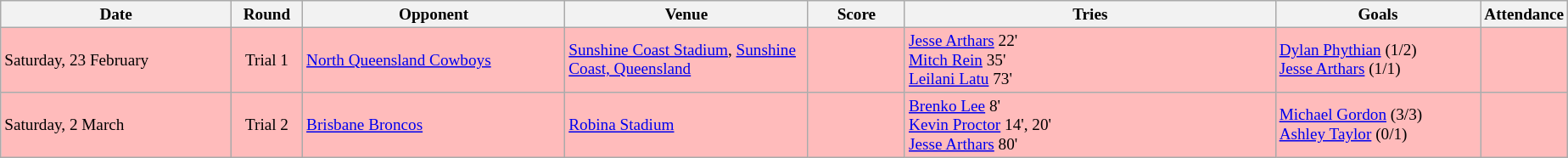<table class="wikitable" style="font-size:80%;">
<tr>
<th width="175">Date</th>
<th width="50">Round</th>
<th width="200">Opponent</th>
<th width="185">Venue</th>
<th width="70">Score</th>
<th width="285">Tries</th>
<th width="155">Goals</th>
<th width="60">Attendance</th>
</tr>
<tr bgcolor=#FFBBBB>
<td>Saturday, 23 February</td>
<td style="text-align:center;">Trial 1</td>
<td> <a href='#'>North Queensland Cowboys</a></td>
<td><a href='#'>Sunshine Coast Stadium</a>, <a href='#'>Sunshine Coast, Queensland</a></td>
<td style="text-align:center;"></td>
<td><a href='#'>Jesse Arthars</a> 22' <br> <a href='#'>Mitch Rein</a> 35' <br> <a href='#'>Leilani Latu</a> 73'</td>
<td><a href='#'>Dylan Phythian</a> (1/2) <br> <a href='#'>Jesse Arthars</a> (1/1)</td>
<td align=center></td>
</tr>
<tr bgcolor=#FFBBBB>
<td>Saturday, 2 March</td>
<td style="text-align:center;">Trial 2</td>
<td> <a href='#'>Brisbane Broncos</a></td>
<td><a href='#'>Robina Stadium</a></td>
<td style="text-align:center;"></td>
<td><a href='#'>Brenko Lee</a> 8' <br> <a href='#'>Kevin Proctor</a> 14', 20' <br> <a href='#'>Jesse Arthars</a> 80'</td>
<td><a href='#'>Michael Gordon</a> (3/3) <br> <a href='#'>Ashley Taylor</a> (0/1)</td>
<td align=center></td>
</tr>
</table>
